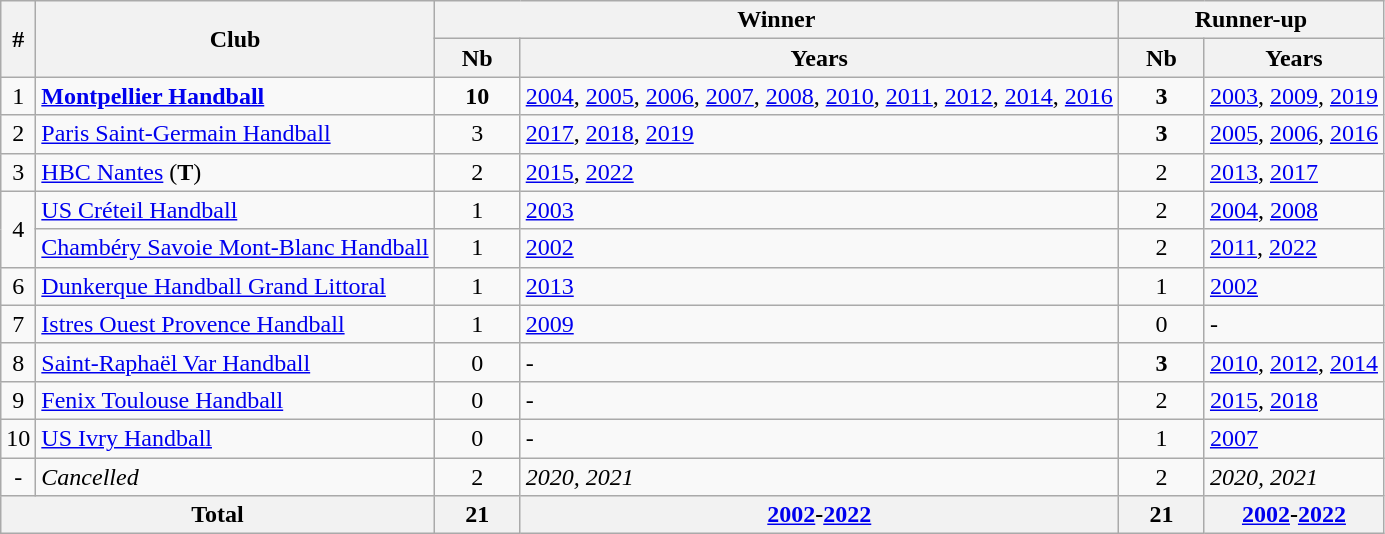<table class="wikitable centre" cellpadding="3" cellspacing="0" border="1" style="border: gray solid 1px; border-collapse: collapse;">
<tr>
<th rowspan=2>#</th>
<th rowspan=2>Club</th>
<th colspan=2>Winner</th>
<th colspan=2>Runner-up</th>
</tr>
<tr>
<th width=50px>Nb</th>
<th>Years</th>
<th width=50px>Nb</th>
<th>Years</th>
</tr>
<tr>
<td align="center">1</td>
<td><strong><a href='#'>Montpellier Handball</a></strong> </td>
<td align="center"><strong>10</strong></td>
<td><a href='#'>2004</a>, <a href='#'>2005</a>, <a href='#'>2006</a>, <a href='#'>2007</a>, <a href='#'>2008</a>, <a href='#'>2010</a>, <a href='#'>2011</a>, <a href='#'>2012</a>, <a href='#'>2014</a>, <a href='#'>2016</a></td>
<td align="center"><strong>3</strong></td>
<td><a href='#'>2003</a>, <a href='#'>2009</a>, <a href='#'>2019</a></td>
</tr>
<tr>
<td align="center">2</td>
<td align="left"><a href='#'>Paris Saint-Germain Handball</a></td>
<td align="center">3</td>
<td><a href='#'>2017</a>, <a href='#'>2018</a>, <a href='#'>2019</a></td>
<td align="center"><strong>3</strong></td>
<td><a href='#'>2005</a>, <a href='#'>2006</a>, <a href='#'>2016</a></td>
</tr>
<tr>
<td align="center">3</td>
<td align="left"><a href='#'>HBC Nantes</a> (<strong>T</strong>)</td>
<td align="center">2</td>
<td><a href='#'>2015</a>, <a href='#'>2022</a></td>
<td align="center">2</td>
<td><a href='#'>2013</a>, <a href='#'>2017</a></td>
</tr>
<tr>
<td rowspan="2" align="center">4</td>
<td align="left"><a href='#'>US Créteil Handball</a></td>
<td align="center">1</td>
<td><a href='#'>2003</a></td>
<td align="center">2</td>
<td><a href='#'>2004</a>, <a href='#'>2008</a></td>
</tr>
<tr>
<td align="left"><a href='#'>Chambéry Savoie Mont-Blanc Handball</a></td>
<td align="center">1</td>
<td><a href='#'>2002</a></td>
<td align="center">2</td>
<td><a href='#'>2011</a>, <a href='#'>2022</a></td>
</tr>
<tr>
<td align="center">6</td>
<td align="left"><a href='#'>Dunkerque Handball Grand Littoral</a></td>
<td align="center">1</td>
<td><a href='#'>2013</a></td>
<td align="center">1</td>
<td><a href='#'>2002</a></td>
</tr>
<tr>
<td align="center">7</td>
<td align="left"><a href='#'>Istres Ouest Provence Handball</a></td>
<td align="center">1</td>
<td><a href='#'>2009</a></td>
<td align="center">0</td>
<td>-</td>
</tr>
<tr>
<td align="center">8</td>
<td align="left"><a href='#'>Saint-Raphaël Var Handball</a></td>
<td align="center">0</td>
<td>-</td>
<td align="center"><strong>3</strong></td>
<td><a href='#'>2010</a>, <a href='#'>2012</a>, <a href='#'>2014</a></td>
</tr>
<tr>
<td align="center">9</td>
<td align="left"><a href='#'>Fenix Toulouse Handball</a></td>
<td align="center">0</td>
<td>-</td>
<td align="center">2</td>
<td><a href='#'>2015</a>, <a href='#'>2018</a></td>
</tr>
<tr>
<td align="center">10</td>
<td align="left"><a href='#'>US Ivry Handball</a></td>
<td align="center">0</td>
<td>-</td>
<td align="center">1</td>
<td><a href='#'>2007</a></td>
</tr>
<tr>
<td align="center">-</td>
<td align="left"><em>Cancelled</em></td>
<td align="center">2</td>
<td><em>2020, 2021</em></td>
<td align="center">2</td>
<td><em>2020, 2021</em></td>
</tr>
<tr>
<th colspan="2">Total</th>
<th>21</th>
<th><a href='#'>2002</a>-<a href='#'>2022</a></th>
<th>21</th>
<th><a href='#'>2002</a>-<a href='#'>2022</a></th>
</tr>
</table>
